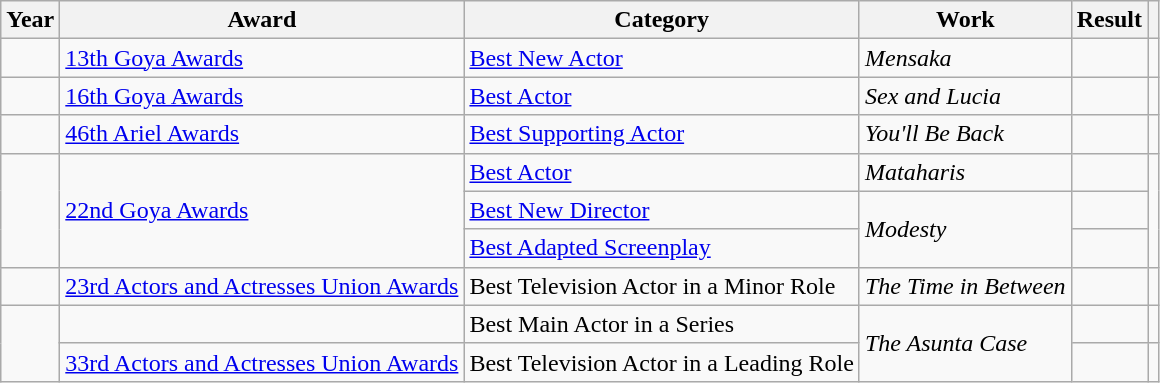<table class="wikitable sortable plainrowheaders">
<tr>
<th>Year</th>
<th>Award</th>
<th>Category</th>
<th>Work</th>
<th>Result</th>
<th scope="col" class="unsortable"></th>
</tr>
<tr>
<td></td>
<td><a href='#'>13th Goya Awards</a></td>
<td><a href='#'>Best New Actor</a></td>
<td><em>Mensaka</em></td>
<td></td>
<td></td>
</tr>
<tr>
<td></td>
<td><a href='#'>16th Goya Awards</a></td>
<td><a href='#'>Best Actor</a></td>
<td><em>Sex and Lucia</em></td>
<td></td>
<td></td>
</tr>
<tr>
<td></td>
<td><a href='#'>46th Ariel Awards</a></td>
<td><a href='#'>Best Supporting Actor</a></td>
<td><em>You'll Be Back</em></td>
<td></td>
<td></td>
</tr>
<tr>
<td rowspan = "3"></td>
<td rowspan = "3"><a href='#'>22nd Goya Awards</a></td>
<td><a href='#'>Best Actor</a></td>
<td><em>Mataharis</em></td>
<td></td>
<td rowspan = "3"></td>
</tr>
<tr>
<td><a href='#'>Best New Director</a></td>
<td rowspan = "2"><em>Modesty</em></td>
<td></td>
</tr>
<tr>
<td><a href='#'>Best Adapted Screenplay</a></td>
<td></td>
</tr>
<tr>
<td></td>
<td><a href='#'>23rd Actors and Actresses Union Awards</a></td>
<td>Best Television Actor in a Minor Role</td>
<td><em>The Time in Between</em></td>
<td></td>
<td></td>
</tr>
<tr>
<td rowspan = "2"></td>
<td></td>
<td>Best Main Actor in a Series</td>
<td rowspan = "2"><em>The Asunta Case</em></td>
<td></td>
<td></td>
</tr>
<tr>
<td><a href='#'>33rd Actors and Actresses Union Awards</a></td>
<td>Best Television Actor in a Leading Role</td>
<td></td>
<td></td>
</tr>
</table>
